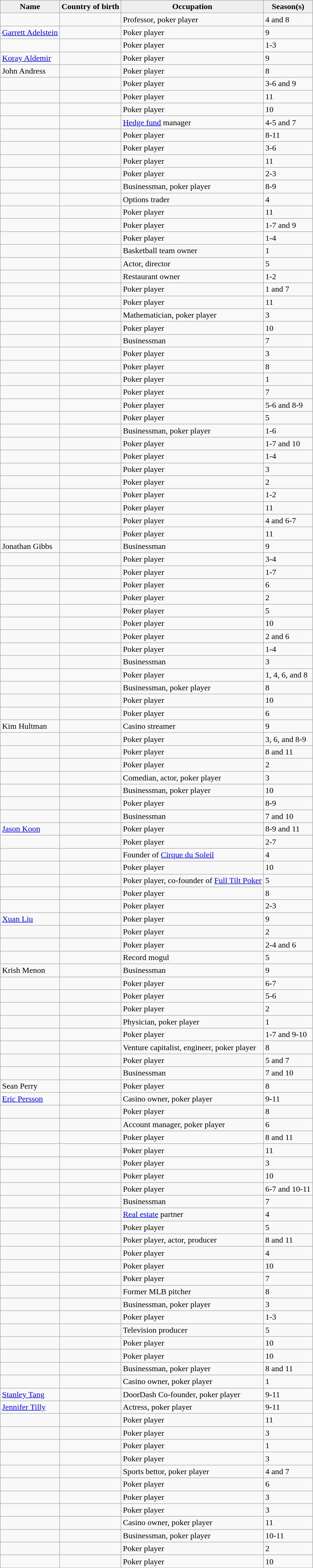<table class="wikitable sortable">
<tr>
<th style="background:#efefef;">Name</th>
<th style="background:#efefef;">Country of birth</th>
<th style="background:#efefef;">Occupation</th>
<th style="background:#efefef;">Season(s)</th>
</tr>
<tr>
<td></td>
<td></td>
<td>Professor, poker player</td>
<td>4 and 8</td>
</tr>
<tr>
<td><a href='#'>Garrett Adelstein</a></td>
<td></td>
<td>Poker player</td>
<td>9</td>
</tr>
<tr>
<td></td>
<td></td>
<td>Poker player</td>
<td>1-3</td>
</tr>
<tr>
<td><a href='#'>Koray Aldemir</a></td>
<td></td>
<td>Poker player</td>
<td>9</td>
</tr>
<tr>
<td>John Andress</td>
<td></td>
<td>Poker player</td>
<td>8</td>
</tr>
<tr>
<td></td>
<td></td>
<td>Poker player</td>
<td>3-6 and 9</td>
</tr>
<tr>
<td></td>
<td></td>
<td>Poker player</td>
<td>11</td>
</tr>
<tr>
<td></td>
<td></td>
<td>Poker player</td>
<td>10</td>
</tr>
<tr>
<td></td>
<td></td>
<td><a href='#'>Hedge fund</a> manager</td>
<td>4-5 and 7</td>
</tr>
<tr>
<td></td>
<td></td>
<td>Poker player</td>
<td>8-11</td>
</tr>
<tr>
<td></td>
<td></td>
<td>Poker player</td>
<td>3-6</td>
</tr>
<tr>
<td></td>
<td></td>
<td>Poker player</td>
<td>11</td>
</tr>
<tr>
<td></td>
<td></td>
<td>Poker player</td>
<td>2-3</td>
</tr>
<tr>
<td></td>
<td></td>
<td>Businessman, poker player</td>
<td>8-9</td>
</tr>
<tr>
<td></td>
<td></td>
<td>Options trader</td>
<td>4</td>
</tr>
<tr>
<td></td>
<td></td>
<td>Poker player</td>
<td>11</td>
</tr>
<tr>
<td></td>
<td></td>
<td>Poker player</td>
<td>1-7 and 9</td>
</tr>
<tr>
<td></td>
<td></td>
<td>Poker player</td>
<td>1-4</td>
</tr>
<tr>
<td></td>
<td></td>
<td>Basketball team owner</td>
<td>1</td>
</tr>
<tr>
<td></td>
<td></td>
<td>Actor, director</td>
<td>5</td>
</tr>
<tr>
<td></td>
<td></td>
<td>Restaurant owner</td>
<td>1-2</td>
</tr>
<tr>
<td></td>
<td></td>
<td>Poker player</td>
<td>1 and 7</td>
</tr>
<tr>
<td></td>
<td></td>
<td>Poker player</td>
<td>11</td>
</tr>
<tr>
<td></td>
<td></td>
<td>Mathematician, poker player</td>
<td>3</td>
</tr>
<tr>
<td></td>
<td></td>
<td>Poker player</td>
<td>10</td>
</tr>
<tr>
<td></td>
<td></td>
<td>Businessman</td>
<td>7</td>
</tr>
<tr>
<td></td>
<td></td>
<td>Poker player</td>
<td>3</td>
</tr>
<tr>
<td></td>
<td></td>
<td>Poker player</td>
<td>8</td>
</tr>
<tr>
<td></td>
<td></td>
<td>Poker player</td>
<td>1</td>
</tr>
<tr>
<td></td>
<td></td>
<td>Poker player</td>
<td>7</td>
</tr>
<tr>
<td></td>
<td></td>
<td>Poker player</td>
<td>5-6 and 8-9</td>
</tr>
<tr>
<td></td>
<td></td>
<td>Poker player</td>
<td>5</td>
</tr>
<tr>
<td></td>
<td></td>
<td>Businessman, poker player</td>
<td>1-6</td>
</tr>
<tr>
<td></td>
<td></td>
<td>Poker player</td>
<td>1-7 and 10</td>
</tr>
<tr>
<td></td>
<td></td>
<td>Poker player</td>
<td>1-4</td>
</tr>
<tr>
<td></td>
<td></td>
<td>Poker player</td>
<td>3</td>
</tr>
<tr>
<td></td>
<td></td>
<td>Poker player</td>
<td>2</td>
</tr>
<tr>
<td></td>
<td></td>
<td>Poker player</td>
<td>1-2</td>
</tr>
<tr>
<td></td>
<td></td>
<td>Poker player</td>
<td>11</td>
</tr>
<tr>
<td></td>
<td></td>
<td>Poker player</td>
<td>4 and 6-7</td>
</tr>
<tr>
<td></td>
<td></td>
<td>Poker player</td>
<td>11</td>
</tr>
<tr>
<td>Jonathan Gibbs</td>
<td></td>
<td>Businessman</td>
<td>9</td>
</tr>
<tr>
<td></td>
<td></td>
<td>Poker player</td>
<td>3-4</td>
</tr>
<tr>
<td></td>
<td></td>
<td>Poker player</td>
<td>1-7</td>
</tr>
<tr>
<td></td>
<td></td>
<td>Poker player</td>
<td>6</td>
</tr>
<tr>
<td></td>
<td></td>
<td>Poker player</td>
<td>2</td>
</tr>
<tr>
<td></td>
<td></td>
<td>Poker player</td>
<td>5</td>
</tr>
<tr>
<td></td>
<td></td>
<td>Poker player</td>
<td>10</td>
</tr>
<tr>
<td></td>
<td></td>
<td>Poker player</td>
<td>2 and 6</td>
</tr>
<tr>
<td></td>
<td></td>
<td>Poker player</td>
<td>1-4</td>
</tr>
<tr>
<td></td>
<td></td>
<td>Businessman</td>
<td>3</td>
</tr>
<tr>
<td></td>
<td></td>
<td>Poker player</td>
<td>1, 4, 6, and 8</td>
</tr>
<tr>
<td></td>
<td></td>
<td>Businessman, poker player</td>
<td>8</td>
</tr>
<tr>
<td></td>
<td></td>
<td>Poker player</td>
<td>10</td>
</tr>
<tr>
<td></td>
<td></td>
<td>Poker player</td>
<td>6</td>
</tr>
<tr>
<td>Kim Hultman</td>
<td></td>
<td>Casino streamer</td>
<td>9</td>
</tr>
<tr>
<td></td>
<td></td>
<td>Poker player</td>
<td>3, 6, and 8-9</td>
</tr>
<tr>
<td></td>
<td></td>
<td>Poker player</td>
<td>8 and 11</td>
</tr>
<tr>
<td></td>
<td></td>
<td>Poker player</td>
<td>2</td>
</tr>
<tr>
<td></td>
<td></td>
<td>Comedian, actor, poker player</td>
<td>3</td>
</tr>
<tr>
<td></td>
<td></td>
<td>Businessman, poker player</td>
<td>10</td>
</tr>
<tr>
<td></td>
<td></td>
<td>Poker player</td>
<td>8-9</td>
</tr>
<tr>
<td></td>
<td></td>
<td>Businessman</td>
<td>7 and 10</td>
</tr>
<tr>
<td><a href='#'>Jason Koon</a></td>
<td></td>
<td>Poker player</td>
<td>8-9 and 11</td>
</tr>
<tr>
<td></td>
<td></td>
<td>Poker player</td>
<td>2-7</td>
</tr>
<tr>
<td></td>
<td></td>
<td>Founder of <a href='#'>Cirque du Soleil</a></td>
<td>4</td>
</tr>
<tr>
<td></td>
<td></td>
<td>Poker player</td>
<td>10</td>
</tr>
<tr>
<td></td>
<td></td>
<td>Poker player, co-founder of <a href='#'>Full Tilt Poker</a></td>
<td>5</td>
</tr>
<tr>
<td></td>
<td></td>
<td>Poker player</td>
<td>8</td>
</tr>
<tr>
<td></td>
<td></td>
<td>Poker player</td>
<td>2-3</td>
</tr>
<tr>
<td><a href='#'>Xuan Liu</a></td>
<td></td>
<td>Poker player</td>
<td>9</td>
</tr>
<tr>
<td></td>
<td></td>
<td>Poker player</td>
<td>2</td>
</tr>
<tr>
<td></td>
<td></td>
<td>Poker player</td>
<td>2-4 and 6</td>
</tr>
<tr>
<td></td>
<td></td>
<td>Record mogul</td>
<td>5</td>
</tr>
<tr>
<td>Krish Menon</td>
<td></td>
<td>Businessman</td>
<td>9</td>
</tr>
<tr>
<td></td>
<td></td>
<td>Poker player</td>
<td>6-7</td>
</tr>
<tr>
<td></td>
<td></td>
<td>Poker player</td>
<td>5-6</td>
</tr>
<tr>
<td></td>
<td></td>
<td>Poker player</td>
<td>2</td>
</tr>
<tr>
<td></td>
<td></td>
<td>Physician, poker player</td>
<td>1</td>
</tr>
<tr>
<td></td>
<td></td>
<td>Poker player</td>
<td>1-7 and 9-10</td>
</tr>
<tr>
<td></td>
<td></td>
<td>Venture capitalist, engineer, poker player</td>
<td>8</td>
</tr>
<tr>
<td></td>
<td></td>
<td>Poker player</td>
<td>5 and 7</td>
</tr>
<tr>
<td></td>
<td></td>
<td>Businessman</td>
<td>7 and 10</td>
</tr>
<tr>
<td>Sean Perry</td>
<td></td>
<td>Poker player</td>
<td>8</td>
</tr>
<tr>
<td><a href='#'>Eric Persson</a></td>
<td></td>
<td>Casino owner, poker player</td>
<td>9-11</td>
</tr>
<tr>
<td></td>
<td></td>
<td>Poker player</td>
<td>8</td>
</tr>
<tr>
<td></td>
<td></td>
<td>Account manager, poker player</td>
<td>6</td>
</tr>
<tr>
<td></td>
<td></td>
<td>Poker player</td>
<td>8 and 11</td>
</tr>
<tr>
<td></td>
<td></td>
<td>Poker player</td>
<td>11</td>
</tr>
<tr>
<td></td>
<td></td>
<td>Poker player</td>
<td>3</td>
</tr>
<tr>
<td></td>
<td></td>
<td>Poker player</td>
<td>10</td>
</tr>
<tr>
<td></td>
<td></td>
<td>Poker player</td>
<td>6-7 and 10-11</td>
</tr>
<tr>
<td></td>
<td></td>
<td>Businessman</td>
<td>7</td>
</tr>
<tr>
<td></td>
<td></td>
<td><a href='#'>Real estate</a> partner</td>
<td>4</td>
</tr>
<tr>
<td></td>
<td></td>
<td>Poker player</td>
<td>5</td>
</tr>
<tr>
<td></td>
<td></td>
<td>Poker player, actor, producer</td>
<td>8 and 11</td>
</tr>
<tr>
<td></td>
<td></td>
<td>Poker player</td>
<td>4</td>
</tr>
<tr>
<td></td>
<td></td>
<td>Poker player</td>
<td>10</td>
</tr>
<tr>
<td></td>
<td></td>
<td>Poker player</td>
<td>7</td>
</tr>
<tr>
<td></td>
<td></td>
<td>Former MLB pitcher</td>
<td>8</td>
</tr>
<tr>
<td></td>
<td></td>
<td>Businessman, poker player</td>
<td>3</td>
</tr>
<tr>
<td></td>
<td></td>
<td>Poker player</td>
<td>1-3</td>
</tr>
<tr>
<td></td>
<td></td>
<td>Television producer</td>
<td>5</td>
</tr>
<tr>
<td></td>
<td></td>
<td>Poker player</td>
<td>10</td>
</tr>
<tr>
<td></td>
<td></td>
<td>Poker player</td>
<td>10</td>
</tr>
<tr>
<td></td>
<td></td>
<td>Businessman, poker player</td>
<td>8 and 11</td>
</tr>
<tr>
<td></td>
<td></td>
<td>Casino owner, poker player</td>
<td>1</td>
</tr>
<tr>
<td><a href='#'>Stanley Tang</a></td>
<td></td>
<td>DoorDash Co-founder, poker player</td>
<td>9-11</td>
</tr>
<tr>
<td><a href='#'>Jennifer Tilly</a></td>
<td></td>
<td>Actress, poker player</td>
<td>9-11</td>
</tr>
<tr>
<td></td>
<td></td>
<td>Poker player</td>
<td>11</td>
</tr>
<tr>
<td></td>
<td></td>
<td>Poker player</td>
<td>3</td>
</tr>
<tr>
<td></td>
<td></td>
<td>Poker player</td>
<td>1</td>
</tr>
<tr>
<td></td>
<td></td>
<td>Poker player</td>
<td>3</td>
</tr>
<tr>
<td></td>
<td></td>
<td>Sports bettor, poker player</td>
<td>4 and 7</td>
</tr>
<tr>
<td></td>
<td></td>
<td>Poker player</td>
<td>6</td>
</tr>
<tr>
<td></td>
<td></td>
<td>Poker player</td>
<td>3</td>
</tr>
<tr>
<td></td>
<td></td>
<td>Poker player</td>
<td>3</td>
</tr>
<tr>
<td></td>
<td></td>
<td>Casino owner, poker player</td>
<td>11</td>
</tr>
<tr>
<td></td>
<td></td>
<td>Businessman, poker player</td>
<td>10-11</td>
</tr>
<tr>
<td></td>
<td></td>
<td>Poker player</td>
<td>2</td>
</tr>
<tr>
<td></td>
<td></td>
<td>Poker player</td>
<td>10</td>
</tr>
</table>
